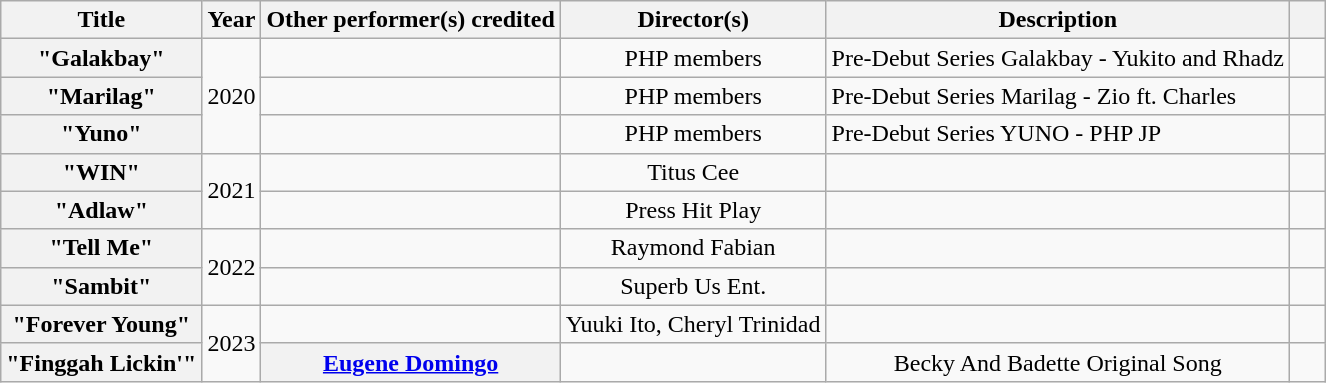<table class="wikitable sortable plainrowheaders" style="text-align:center;">
<tr>
<th scope="col">Title</th>
<th scope="col">Year</th>
<th scope="col">Other performer(s) credited</th>
<th scope="col">Director(s)</th>
<th scope="col">Description</th>
<th scope="col" style="width:1em;"></th>
</tr>
<tr>
<th scope="row">"Galakbay"</th>
<td rowspan="3">2020</td>
<td></td>
<td>PHP members</td>
<td style="text-align:left">Pre-Debut Series Galakbay - Yukito and Rhadz</td>
<td style="text-align:center"></td>
</tr>
<tr>
<th scope="row">"Marilag"</th>
<td></td>
<td>PHP members</td>
<td style="text-align:left">Pre-Debut Series Marilag - Zio ft. Charles</td>
<td style="text-align:center"></td>
</tr>
<tr>
<th scope="row">"Yuno"</th>
<td></td>
<td>PHP members</td>
<td style="text-align:left">Pre-Debut Series YUNO - PHP JP</td>
<td style="text-align:center"></td>
</tr>
<tr>
<th scope="row">"WIN"</th>
<td rowspan="2">2021</td>
<td></td>
<td>Titus Cee</td>
<td></td>
<td style="text-align:center"></td>
</tr>
<tr>
<th scope="row">"Adlaw"</th>
<td></td>
<td>Press Hit Play</td>
<td></td>
<td style="text-align:center"></td>
</tr>
<tr>
<th scope="row">"Tell Me"</th>
<td rowspan="2">2022</td>
<td></td>
<td>Raymond Fabian</td>
<td></td>
<td style="text-align:center"></td>
</tr>
<tr>
<th scope="row">"Sambit"</th>
<td></td>
<td>Superb Us Ent.</td>
<td></td>
<td style="text-align:center"></td>
</tr>
<tr>
<th scope="row">"Forever Young"</th>
<td rowspan="2">2023</td>
<td></td>
<td>Yuuki Ito, Cheryl Trinidad</td>
<td></td>
<td style="text-align:center"></td>
</tr>
<tr>
<th scope="row">"Finggah Lickin'"</th>
<th><a href='#'>Eugene Domingo</a></th>
<td></td>
<td>Becky And Badette Original Song</td>
<td></td>
</tr>
</table>
